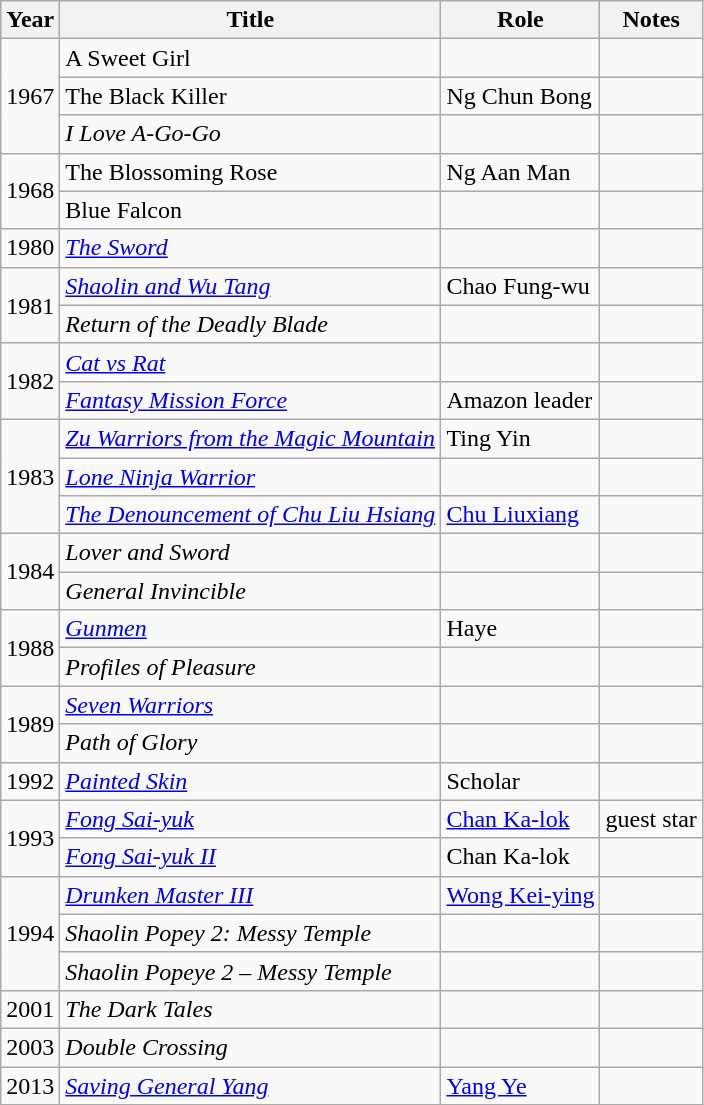<table class="wikitable sortable">
<tr>
<th>Year</th>
<th>Title</th>
<th>Role</th>
<th class="unsortable">Notes</th>
</tr>
<tr>
<td rowspan="3">1967</td>
<td>A Sweet Girl</td>
<td></td>
<td></td>
</tr>
<tr>
<td>The Black Killer</td>
<td>Ng Chun Bong</td>
<td></td>
</tr>
<tr>
<td><em>I Love A-Go-Go</em></td>
<td></td>
<td></td>
</tr>
<tr>
<td rowspan="2">1968</td>
<td>The Blossoming Rose</td>
<td>Ng Aan Man</td>
<td></td>
</tr>
<tr>
<td>Blue Falcon</td>
<td></td>
<td></td>
</tr>
<tr>
<td>1980</td>
<td><em><a href='#'>The Sword</a></em></td>
<td></td>
<td></td>
</tr>
<tr>
<td rowspan="2">1981</td>
<td><em><a href='#'>Shaolin and Wu Tang</a></em></td>
<td>Chao Fung-wu</td>
<td></td>
</tr>
<tr>
<td><em>Return of the Deadly Blade</em></td>
<td></td>
<td></td>
</tr>
<tr>
<td rowspan="2">1982</td>
<td><em><a href='#'>Cat vs Rat</a></em></td>
<td></td>
<td></td>
</tr>
<tr>
<td><em><a href='#'>Fantasy Mission Force</a></em></td>
<td>Amazon leader</td>
<td></td>
</tr>
<tr>
<td rowspan="3">1983</td>
<td><em><a href='#'>Zu Warriors from the Magic Mountain</a></em></td>
<td>Ting Yin</td>
<td></td>
</tr>
<tr>
<td><em><a href='#'>Lone Ninja Warrior</a></em></td>
<td></td>
<td></td>
</tr>
<tr>
<td><em><a href='#'>The Denouncement of Chu Liu Hsiang</a></em></td>
<td><a href='#'>Chu Liuxiang</a></td>
<td></td>
</tr>
<tr>
<td rowspan="2">1984</td>
<td><em>Lover and Sword</em></td>
<td></td>
<td></td>
</tr>
<tr>
<td><em>General Invincible</em></td>
<td></td>
<td></td>
</tr>
<tr>
<td rowspan="2">1988</td>
<td><em><a href='#'>Gunmen</a></em></td>
<td>Haye</td>
<td></td>
</tr>
<tr>
<td><em>Profiles of Pleasure</em></td>
<td></td>
<td></td>
</tr>
<tr>
<td rowspan="2">1989</td>
<td><em><a href='#'>Seven Warriors</a></em></td>
<td></td>
<td></td>
</tr>
<tr>
<td><em>Path of Glory</em></td>
<td></td>
<td></td>
</tr>
<tr>
<td>1992</td>
<td><em><a href='#'>Painted Skin</a></em></td>
<td>Scholar</td>
<td></td>
</tr>
<tr>
<td rowspan="2">1993</td>
<td><em><a href='#'>Fong Sai-yuk</a></em></td>
<td><a href='#'>Chan Ka-lok</a></td>
<td>guest star</td>
</tr>
<tr>
<td><em><a href='#'>Fong Sai-yuk II</a></em></td>
<td>Chan Ka-lok</td>
<td></td>
</tr>
<tr>
<td rowspan="3">1994</td>
<td><em><a href='#'>Drunken Master III</a></em></td>
<td><a href='#'>Wong Kei-ying</a></td>
<td></td>
</tr>
<tr>
<td><em>Shaolin Popey 2: Messy Temple</em></td>
<td></td>
<td></td>
</tr>
<tr>
<td><em>Shaolin Popeye 2 – Messy Temple</em></td>
<td></td>
<td></td>
</tr>
<tr>
<td>2001</td>
<td><em>The Dark Tales</em></td>
<td></td>
<td></td>
</tr>
<tr>
<td>2003</td>
<td><em>Double Crossing</em></td>
<td></td>
<td></td>
</tr>
<tr>
<td>2013</td>
<td><em><a href='#'>Saving General Yang</a></em></td>
<td><a href='#'>Yang Ye</a></td>
<td></td>
</tr>
</table>
